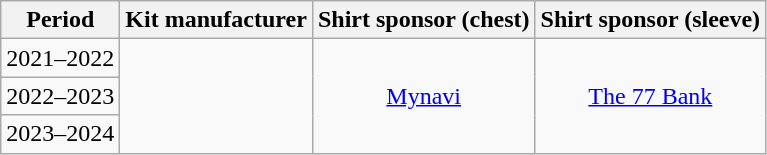<table class="wikitable" style="text-align:center">
<tr>
<th>Period</th>
<th>Kit manufacturer</th>
<th>Shirt sponsor (chest)</th>
<th>Shirt sponsor (sleeve)</th>
</tr>
<tr>
<td>2021–2022</td>
<td rowspan="3"></td>
<td rowspan="3"><a href='#'>Mynavi</a></td>
<td rowspan="3"><a href='#'>The 77 Bank</a></td>
</tr>
<tr>
<td>2022–2023</td>
</tr>
<tr>
<td>2023–2024</td>
</tr>
</table>
